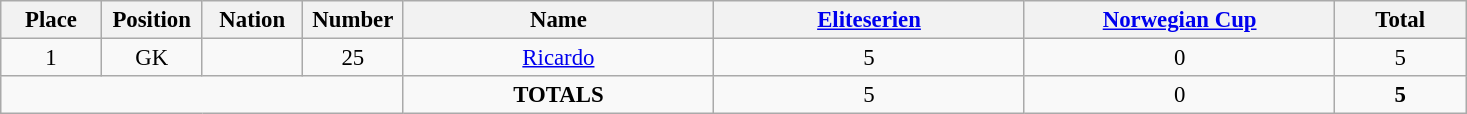<table class="wikitable" style="font-size: 95%; text-align: center;">
<tr>
<th width=60>Place</th>
<th width=60>Position</th>
<th width=60>Nation</th>
<th width=60>Number</th>
<th width=200>Name</th>
<th width=200><a href='#'>Eliteserien</a></th>
<th width=200><a href='#'>Norwegian Cup</a></th>
<th width=80><strong>Total</strong></th>
</tr>
<tr>
<td>1</td>
<td>GK</td>
<td></td>
<td>25</td>
<td><a href='#'>Ricardo</a></td>
<td>5</td>
<td>0</td>
<td>5</td>
</tr>
<tr>
<td colspan="4"></td>
<td><strong>TOTALS</strong></td>
<td>5</td>
<td>0</td>
<td><strong>5</strong></td>
</tr>
</table>
